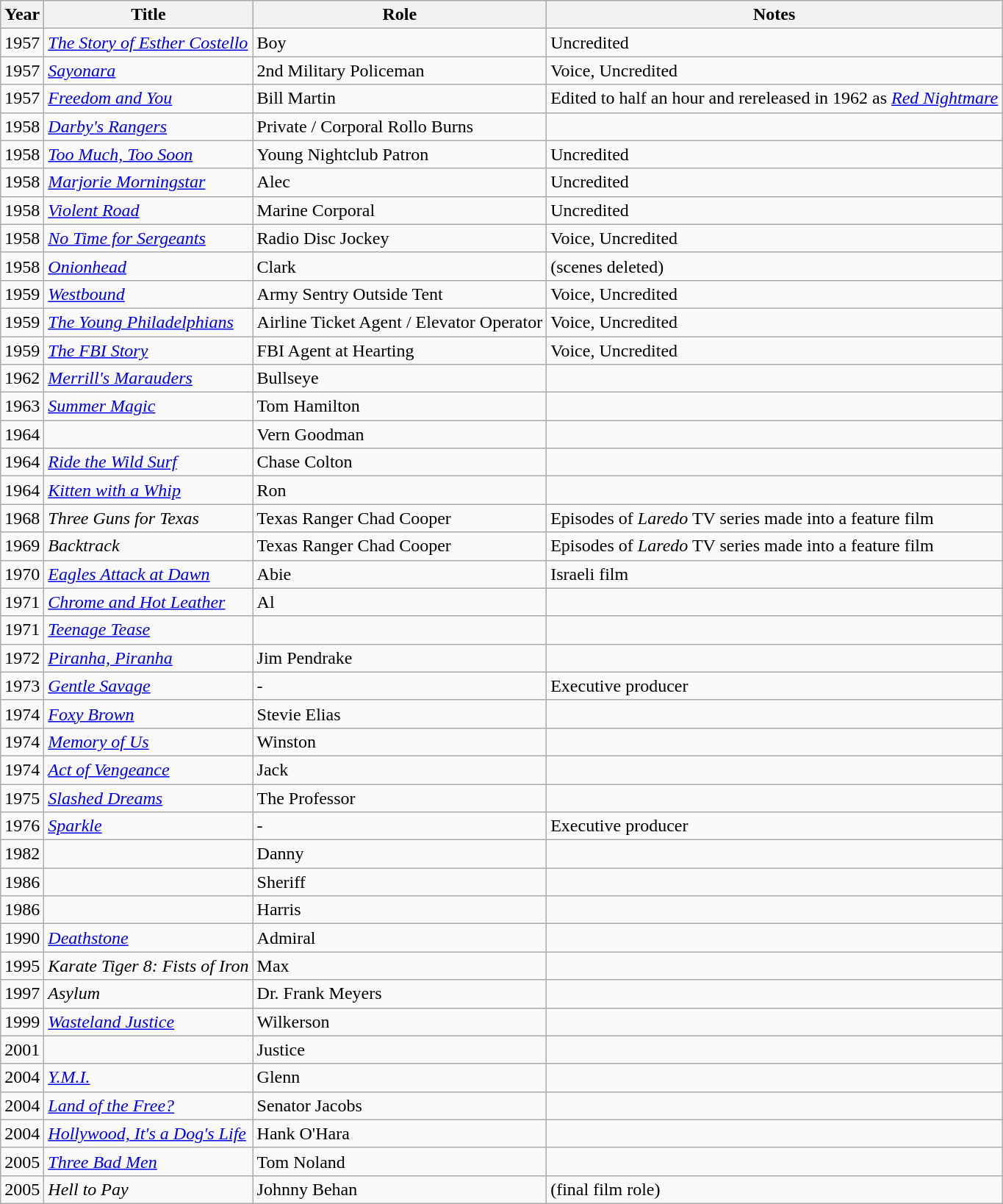<table class="wikitable sortable">
<tr>
<th>Year</th>
<th>Title</th>
<th>Role</th>
<th class="unsortable">Notes</th>
</tr>
<tr>
<td>1957</td>
<td><em><a href='#'>The Story of Esther Costello</a></em></td>
<td>Boy</td>
<td>Uncredited</td>
</tr>
<tr>
<td>1957</td>
<td><em><a href='#'>Sayonara</a></em></td>
<td>2nd Military Policeman</td>
<td>Voice, Uncredited</td>
</tr>
<tr>
<td>1957</td>
<td><em><a href='#'>Freedom and You</a></em></td>
<td>Bill Martin</td>
<td>Edited to half an hour and rereleased in 1962 as <em><a href='#'>Red Nightmare</a></em></td>
</tr>
<tr>
<td>1958</td>
<td><em><a href='#'>Darby's Rangers</a></em></td>
<td>Private / Corporal Rollo Burns</td>
<td></td>
</tr>
<tr>
<td>1958</td>
<td><em><a href='#'>Too Much, Too Soon</a></em></td>
<td>Young Nightclub Patron</td>
<td>Uncredited</td>
</tr>
<tr>
<td>1958</td>
<td><em><a href='#'>Marjorie Morningstar</a></em></td>
<td>Alec</td>
<td>Uncredited</td>
</tr>
<tr>
<td>1958</td>
<td><em><a href='#'>Violent Road</a></em></td>
<td>Marine Corporal</td>
<td>Uncredited</td>
</tr>
<tr>
<td>1958</td>
<td><em><a href='#'>No Time for Sergeants</a></em></td>
<td>Radio Disc Jockey</td>
<td>Voice, Uncredited</td>
</tr>
<tr>
<td>1958</td>
<td><em><a href='#'>Onionhead</a></em></td>
<td>Clark</td>
<td>(scenes deleted)</td>
</tr>
<tr>
<td>1959</td>
<td><em><a href='#'>Westbound</a></em></td>
<td>Army Sentry Outside Tent</td>
<td>Voice, Uncredited</td>
</tr>
<tr>
<td>1959</td>
<td><em><a href='#'>The Young Philadelphians</a></em></td>
<td>Airline Ticket Agent / Elevator Operator</td>
<td>Voice, Uncredited</td>
</tr>
<tr>
<td>1959</td>
<td><em><a href='#'>The FBI Story</a></em></td>
<td>FBI Agent at Hearting</td>
<td>Voice, Uncredited</td>
</tr>
<tr>
<td>1962</td>
<td><em><a href='#'>Merrill's Marauders</a></em></td>
<td>Bullseye</td>
<td></td>
</tr>
<tr>
<td>1963</td>
<td><em><a href='#'>Summer Magic</a></em></td>
<td>Tom Hamilton</td>
<td></td>
</tr>
<tr>
<td>1964</td>
<td><em></em></td>
<td>Vern Goodman</td>
<td></td>
</tr>
<tr>
<td>1964</td>
<td><em><a href='#'>Ride the Wild Surf</a></em></td>
<td>Chase Colton</td>
<td></td>
</tr>
<tr>
<td>1964</td>
<td><em><a href='#'>Kitten with a Whip</a></em></td>
<td>Ron</td>
<td></td>
</tr>
<tr>
<td>1968</td>
<td><em>Three Guns for Texas</em></td>
<td>Texas Ranger Chad Cooper</td>
<td>Episodes of <em>Laredo</em> TV series made into a feature film</td>
</tr>
<tr>
<td>1969</td>
<td><em>Backtrack</em></td>
<td>Texas Ranger Chad Cooper</td>
<td>Episodes of <em>Laredo</em> TV series made into a feature film</td>
</tr>
<tr>
<td>1970</td>
<td><em><a href='#'>Eagles Attack at Dawn</a></em></td>
<td>Abie</td>
<td>Israeli film</td>
</tr>
<tr>
<td>1971</td>
<td><em><a href='#'>Chrome and Hot Leather</a></em></td>
<td>Al</td>
<td></td>
</tr>
<tr>
<td>1971</td>
<td><em><a href='#'>Teenage Tease</a></em></td>
<td></td>
<td></td>
</tr>
<tr>
<td>1972</td>
<td><em><a href='#'>Piranha, Piranha</a></em></td>
<td>Jim Pendrake</td>
<td></td>
</tr>
<tr>
<td>1973</td>
<td><em><a href='#'>Gentle Savage</a></em></td>
<td>-</td>
<td>Executive producer</td>
</tr>
<tr>
<td>1974</td>
<td><em><a href='#'>Foxy Brown</a></em></td>
<td>Stevie Elias</td>
<td></td>
</tr>
<tr>
<td>1974</td>
<td><em><a href='#'>Memory of Us</a></em></td>
<td>Winston</td>
<td></td>
</tr>
<tr>
<td>1974</td>
<td><em><a href='#'>Act of Vengeance</a></em></td>
<td>Jack</td>
<td></td>
</tr>
<tr>
<td>1975</td>
<td><em><a href='#'>Slashed Dreams</a></em></td>
<td>The Professor</td>
<td></td>
</tr>
<tr>
<td>1976</td>
<td><em><a href='#'>Sparkle</a></em></td>
<td>-</td>
<td>Executive producer</td>
</tr>
<tr>
<td>1982</td>
<td><em></em></td>
<td>Danny</td>
<td></td>
</tr>
<tr>
<td>1986</td>
<td><em></em></td>
<td>Sheriff</td>
<td></td>
</tr>
<tr>
<td>1986</td>
<td><em></em></td>
<td>Harris</td>
<td></td>
</tr>
<tr>
<td>1990</td>
<td><em><a href='#'>Deathstone</a></em></td>
<td>Admiral</td>
<td></td>
</tr>
<tr>
<td>1995</td>
<td><em>Karate Tiger 8: Fists of Iron</em></td>
<td>Max</td>
<td></td>
</tr>
<tr>
<td>1997</td>
<td><em>Asylum</em></td>
<td>Dr. Frank Meyers</td>
<td></td>
</tr>
<tr>
<td>1999</td>
<td><em><a href='#'>Wasteland Justice</a></em></td>
<td>Wilkerson</td>
<td></td>
</tr>
<tr>
<td>2001</td>
<td><em></em></td>
<td>Justice</td>
<td></td>
</tr>
<tr>
<td>2004</td>
<td><em><a href='#'>Y.M.I.</a></em></td>
<td>Glenn</td>
<td></td>
</tr>
<tr>
<td>2004</td>
<td><em><a href='#'>Land of the Free?</a></em></td>
<td>Senator Jacobs</td>
<td></td>
</tr>
<tr>
<td>2004</td>
<td><em><a href='#'>Hollywood, It's a Dog's Life</a></em></td>
<td>Hank O'Hara</td>
<td></td>
</tr>
<tr>
<td>2005</td>
<td><em><a href='#'>Three Bad Men</a></em></td>
<td>Tom Noland</td>
<td></td>
</tr>
<tr>
<td>2005</td>
<td><em>Hell to Pay</em></td>
<td>Johnny Behan</td>
<td>(final film role)</td>
</tr>
</table>
